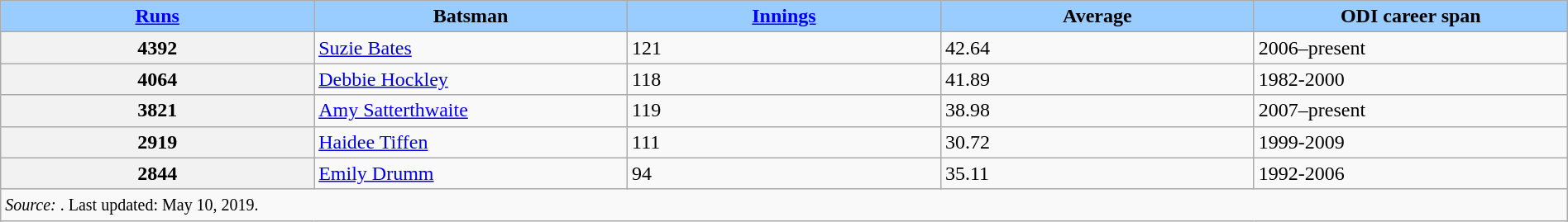<table style="width:100%;" class="wikitable">
<tr>
<th scope="col" style="background:#9cf; width:20%;"><a href='#'>Runs</a></th>
<th scope="col" style="background:#9cf; width:20%;">Batsman</th>
<th scope="col" style="background:#9cf; width:20%;"><a href='#'>Innings</a></th>
<th scope="col" style="background:#9cf; width:20%;">Average</th>
<th scope="col" style="background:#9cf; width:20%;">ODI career span</th>
</tr>
<tr>
<th scope="row">4392</th>
<td><a href='#'>Suzie Bates</a></td>
<td>121</td>
<td>42.64</td>
<td>2006–present</td>
</tr>
<tr>
<th scope="row">4064</th>
<td><a href='#'>Debbie Hockley</a></td>
<td>118</td>
<td>41.89</td>
<td>1982-2000</td>
</tr>
<tr>
<th scope="row">3821</th>
<td><a href='#'>Amy Satterthwaite</a></td>
<td>119</td>
<td>38.98</td>
<td>2007–present</td>
</tr>
<tr>
<th scope="row">2919</th>
<td><a href='#'>Haidee Tiffen</a></td>
<td>111</td>
<td>30.72</td>
<td>1999-2009</td>
</tr>
<tr>
<th scope="row">2844</th>
<td><a href='#'>Emily Drumm</a></td>
<td>94</td>
<td>35.11</td>
<td>1992-2006</td>
</tr>
<tr>
<td colspan="5"><small><em>Source: </em>. Last updated: May 10, 2019.</small></td>
</tr>
</table>
